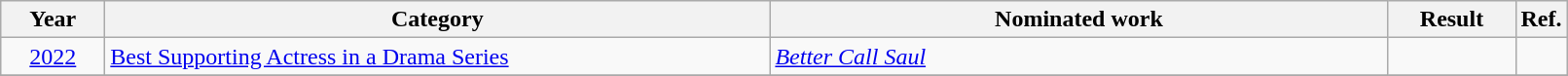<table class=wikitable sortable>
<tr>
<th scope="col" style="width:4em;">Year</th>
<th scope="col" style="width:28em;">Category</th>
<th scope="col" style="width:26em;">Nominated work</th>
<th scope="col" style="width:5em;">Result</th>
<th>Ref.</th>
</tr>
<tr>
<td style="text-align:center;"><a href='#'>2022</a></td>
<td><a href='#'>Best Supporting Actress in a Drama Series</a></td>
<td><em><a href='#'>Better Call Saul</a></em></td>
<td></td>
<td style="text-align:center;"></td>
</tr>
<tr>
</tr>
</table>
